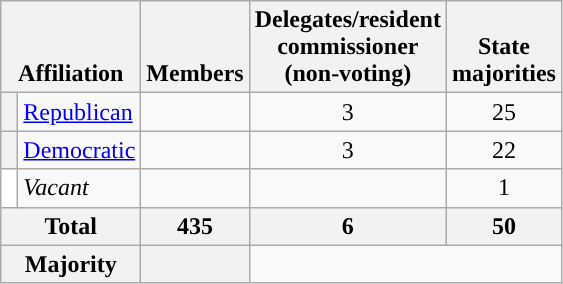<table class=wikitable>
<tr valign=bottom>
<th colspan=2>Affiliation</th>
<th>Members</th>
<th>Delegates/resident<br>commissioner<br><span>(non-voting)</span></th>
<th>State<br>majorities</th>
</tr>
<tr>
<th style="background-color:"></th>
<td><a href='#'>Republican</a></td>
<td align=center></td>
<td align=center>3</td>
<td align=center>25</td>
</tr>
<tr>
<th style="background-color:"></th>
<td><a href='#'>Democratic</a></td>
<td align=center></td>
<td align=center>3</td>
<td align=center>22</td>
</tr>
<tr>
<th style="background:white; width:4px;"></th>
<td><em>Vacant</em></td>
<td align=center></td>
<td align=center></td>
<td align=center>1</td>
</tr>
<tr>
<th colspan=2>Total</th>
<th>435</th>
<th>6</th>
<th>50</th>
</tr>
<tr>
<th colspan=2>Majority</th>
<th></th>
</tr>
</table>
